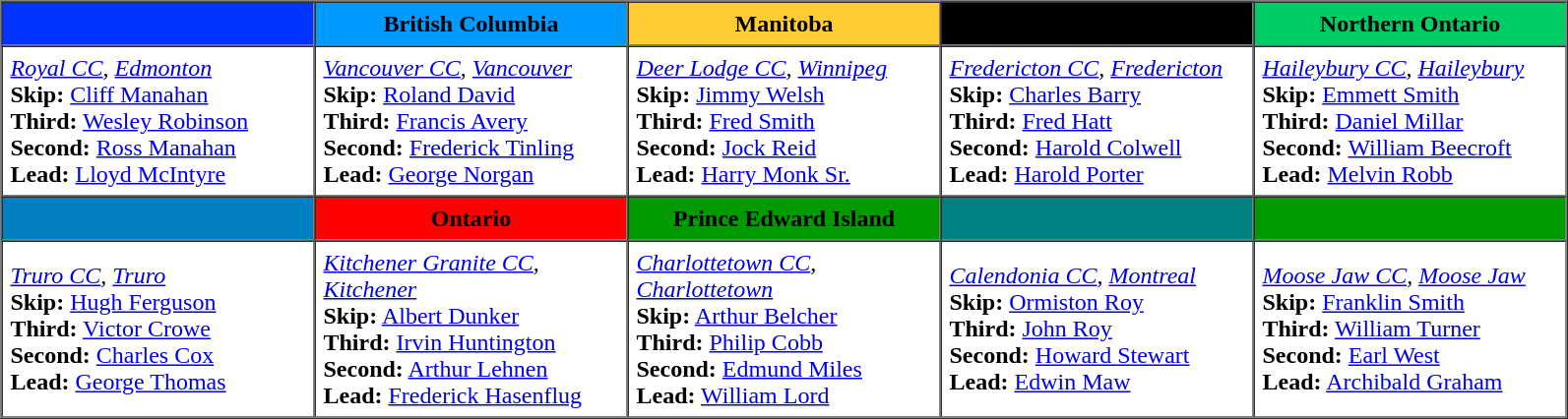<table - border=1 cellpadding=5 cellspacing=0>
<tr>
<th bgcolor=#0033FF width=200></th>
<th style="background:#09f; width:200px;">British Columbia</th>
<th style="background:#FFCC33; width:200px;">Manitoba</th>
<th bgcolor=#000000 width=200></th>
<th style="background:#0c6; width:200px;">Northern Ontario</th>
</tr>
<tr>
<td><em><a href='#'>Royal CC</a>, <a href='#'>Edmonton</a></em><br><strong>Skip:</strong> <a href='#'>Cliff Manahan</a><br>
<strong>Third:</strong> <a href='#'>Wesley Robinson</a><br>
<strong>Second:</strong> <a href='#'>Ross Manahan</a><br>
<strong>Lead:</strong> <a href='#'>Lloyd McIntyre</a></td>
<td><em><a href='#'>Vancouver CC</a>, <a href='#'>Vancouver</a></em><br><strong>Skip:</strong> <a href='#'>Roland David</a><br>
<strong>Third:</strong> <a href='#'>Francis Avery</a><br>
<strong>Second:</strong> <a href='#'>Frederick Tinling</a><br>
<strong>Lead:</strong> <a href='#'>George Norgan</a></td>
<td><em><a href='#'>Deer Lodge CC</a>, <a href='#'>Winnipeg</a></em><br><strong>Skip:</strong> <a href='#'>Jimmy Welsh</a><br>
<strong>Third:</strong> <a href='#'>Fred Smith</a><br>
<strong>Second:</strong> <a href='#'>Jock Reid</a><br>
<strong>Lead:</strong> <a href='#'>Harry Monk Sr.</a></td>
<td><em><a href='#'>Fredericton CC</a>, <a href='#'>Fredericton</a></em><br><strong>Skip:</strong> <a href='#'>Charles Barry</a><br>
<strong>Third:</strong> <a href='#'>Fred Hatt</a><br>
<strong>Second:</strong> <a href='#'>Harold Colwell</a><br>
<strong>Lead:</strong> <a href='#'>Harold Porter</a></td>
<td><em><a href='#'>Haileybury CC</a>, <a href='#'>Haileybury</a></em><br><strong>Skip:</strong> <a href='#'>Emmett Smith</a><br>
<strong>Third:</strong> <a href='#'>Daniel Millar</a><br>
<strong>Second:</strong> <a href='#'>William Beecroft</a><br>
<strong>Lead:</strong> <a href='#'>Melvin Robb</a></td>
</tr>
<tr border=1 cellpadding=5 cellspacing=0>
<th bgcolor=#0080C0 width=200></th>
<th bgcolor=#FF0000 width=200>Ontario</th>
<th style="background:#090; width:200px;">Prince Edward Island</th>
<th style="background:#008080; width:200px;"></th>
<th bgcolor=#009900 width=200></th>
</tr>
<tr>
<td><em><a href='#'>Truro CC</a>, <a href='#'>Truro</a></em><br><strong>Skip:</strong> <a href='#'>Hugh Ferguson</a><br>
<strong>Third:</strong> <a href='#'>Victor Crowe</a><br>
<strong>Second:</strong> <a href='#'>Charles Cox</a><br>
<strong>Lead:</strong> <a href='#'>George Thomas</a></td>
<td><em><a href='#'>Kitchener Granite CC</a>, <a href='#'>Kitchener</a></em><br><strong>Skip:</strong> <a href='#'>Albert Dunker</a><br>
<strong>Third:</strong> <a href='#'>Irvin Huntington</a><br>
<strong>Second:</strong> <a href='#'>Arthur Lehnen</a><br>
<strong>Lead:</strong> <a href='#'>Frederick Hasenflug</a></td>
<td><em><a href='#'>Charlottetown CC</a>, <a href='#'>Charlottetown</a></em><br><strong>Skip:</strong> <a href='#'>Arthur Belcher</a><br>
<strong>Third:</strong> <a href='#'>Philip Cobb</a><br>
<strong>Second:</strong> <a href='#'>Edmund Miles</a><br>
<strong>Lead:</strong> <a href='#'>William Lord</a></td>
<td><em><a href='#'>Calendonia CC</a>, <a href='#'>Montreal</a></em><br><strong>Skip:</strong> <a href='#'>Ormiston Roy</a><br>
<strong>Third:</strong> <a href='#'>John Roy</a><br>
<strong>Second:</strong> <a href='#'>Howard Stewart</a><br>
<strong>Lead:</strong> <a href='#'>Edwin Maw</a></td>
<td><em><a href='#'>Moose Jaw CC</a>, <a href='#'>Moose Jaw</a></em><br><strong>Skip:</strong> <a href='#'>Franklin Smith</a><br>
<strong>Third:</strong> <a href='#'>William Turner</a><br>
<strong>Second:</strong> <a href='#'>Earl West</a><br>
<strong>Lead:</strong> <a href='#'>Archibald Graham</a></td>
</tr>
</table>
